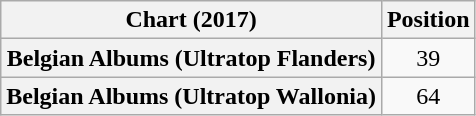<table class="wikitable sortable plainrowheaders" style="text-align:center">
<tr>
<th scope="col">Chart (2017)</th>
<th scope="col">Position</th>
</tr>
<tr>
<th scope="row">Belgian Albums (Ultratop Flanders)</th>
<td>39</td>
</tr>
<tr>
<th scope="row">Belgian Albums (Ultratop Wallonia)</th>
<td>64</td>
</tr>
</table>
